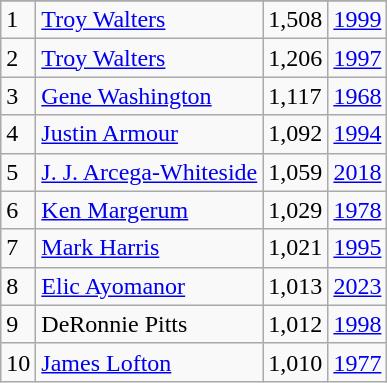<table class="wikitable">
<tr>
</tr>
<tr>
<td>1</td>
<td><a href='#'>Troy Walters</a></td>
<td>1,508</td>
<td><a href='#'>1999</a></td>
</tr>
<tr>
<td>2</td>
<td><a href='#'>Troy Walters</a></td>
<td>1,206</td>
<td><a href='#'>1997</a></td>
</tr>
<tr>
<td>3</td>
<td><a href='#'>Gene Washington</a></td>
<td>1,117</td>
<td><a href='#'>1968</a></td>
</tr>
<tr>
<td>4</td>
<td><a href='#'>Justin Armour</a></td>
<td>1,092</td>
<td><a href='#'>1994</a></td>
</tr>
<tr>
<td>5</td>
<td><a href='#'>J. J. Arcega-Whiteside</a></td>
<td>1,059</td>
<td><a href='#'>2018</a></td>
</tr>
<tr>
<td>6</td>
<td><a href='#'>Ken Margerum</a></td>
<td>1,029</td>
<td><a href='#'>1978</a></td>
</tr>
<tr>
<td>7</td>
<td><a href='#'>Mark Harris</a></td>
<td>1,021</td>
<td><a href='#'>1995</a></td>
</tr>
<tr>
<td>8</td>
<td><a href='#'>Elic Ayomanor</a></td>
<td>1,013</td>
<td><a href='#'>2023</a></td>
</tr>
<tr>
<td>9</td>
<td>DeRonnie Pitts</td>
<td>1,012</td>
<td><a href='#'>1998</a></td>
</tr>
<tr>
<td>10</td>
<td><a href='#'>James Lofton</a></td>
<td>1,010</td>
<td><a href='#'>1977</a></td>
</tr>
</table>
